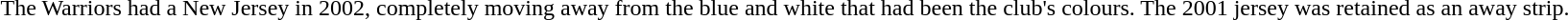<table>
<tr>
<td><br></td>
<td><br></td>
<td><br>The Warriors had a New Jersey in 2002, completely moving away from the blue and white that had been the club's colours. The 2001 jersey was retained as an away strip.</td>
</tr>
</table>
